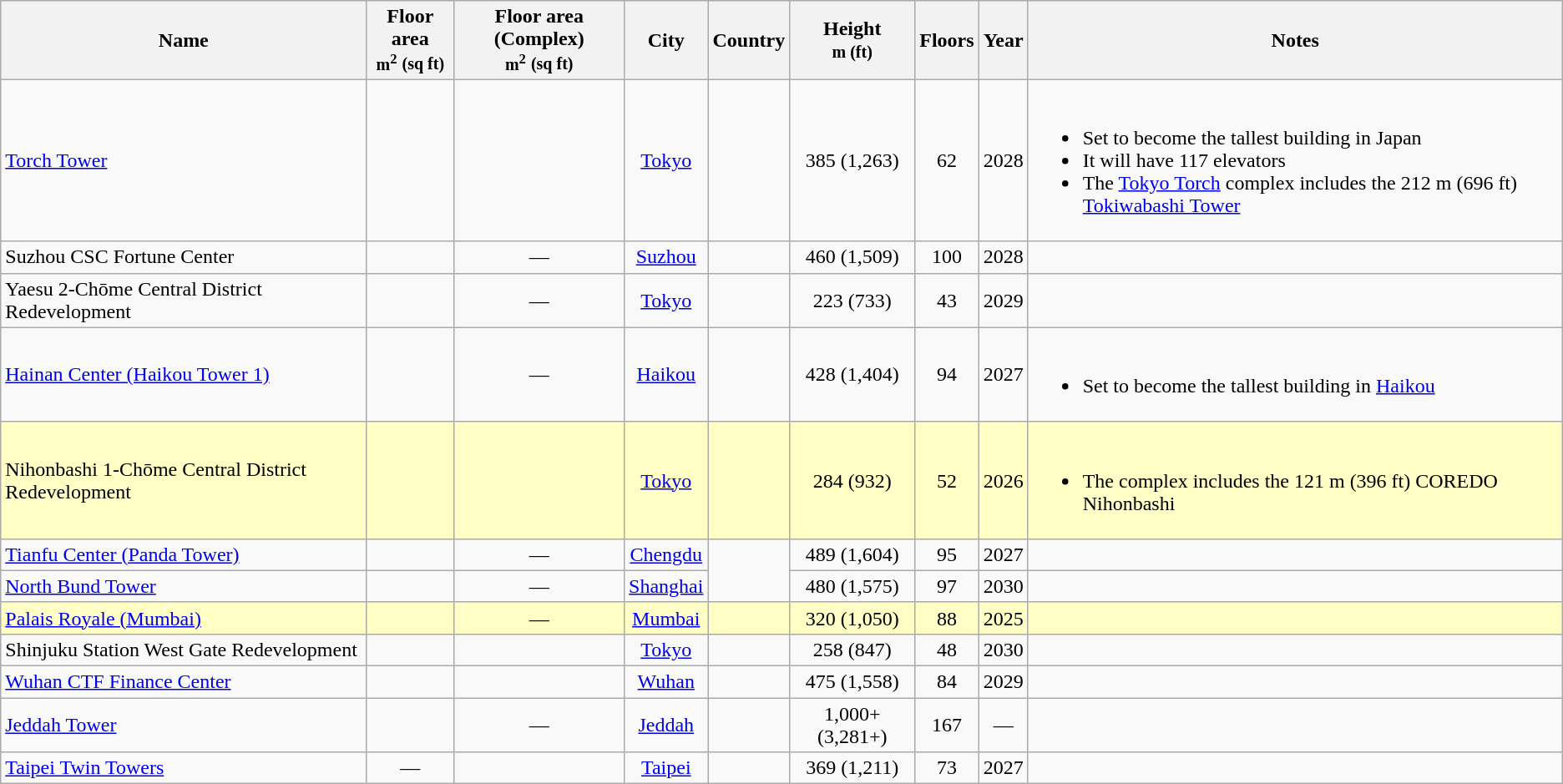<table class="wikitable sortable" style="text-align:center">
<tr>
<th scope="col">Name</th>
<th scope="col">Floor area<br><small>m<sup>2</sup></small> <small>(sq ft)</small></th>
<th>Floor area (Complex)<br><small>m<sup>2</sup></small> <small>(sq ft)</small></th>
<th scope="col">City</th>
<th scope="col">Country</th>
<th scope="col">Height<br><small>m (ft)</small></th>
<th scope="col">Floors</th>
<th scope="col">Year</th>
<th scope="col" class="unsortable">Notes</th>
</tr>
<tr>
<td align="left"><a href='#'>Torch Tower</a></td>
<td></td>
<td></td>
<td><a href='#'>Tokyo</a></td>
<td></td>
<td>385 (1,263)</td>
<td>62</td>
<td>2028</td>
<td align="left"><br><ul><li>Set to become the tallest building in Japan</li><li>It will have 117 elevators</li><li>The <a href='#'>Tokyo Torch</a> complex includes the 212 m (696 ft) <a href='#'>Tokiwabashi Tower</a></li></ul></td>
</tr>
<tr>
<td align="left">Suzhou CSC Fortune Center</td>
<td></td>
<td>—</td>
<td><a href='#'>Suzhou</a></td>
<td></td>
<td>460 (1,509)</td>
<td>100</td>
<td>2028</td>
<td align="left"></td>
</tr>
<tr>
<td align="left">Yaesu 2-Chōme Central District Redevelopment</td>
<td></td>
<td>—</td>
<td><a href='#'>Tokyo</a></td>
<td></td>
<td>223 (733)</td>
<td>43</td>
<td>2029</td>
<td align="left"></td>
</tr>
<tr>
<td align="left"><a href='#'>Hainan Center (Haikou Tower 1)</a></td>
<td></td>
<td>—</td>
<td><a href='#'>Haikou</a></td>
<td></td>
<td>428 (1,404)</td>
<td>94</td>
<td>2027</td>
<td align="left"><br><ul><li>Set to become the tallest building in <a href='#'>Haikou</a></li></ul></td>
</tr>
<tr style="background:#FFFFC6;">
<td align="left">Nihonbashi 1-Chōme Central District Redevelopment</td>
<td></td>
<td></td>
<td><a href='#'>Tokyo</a></td>
<td></td>
<td>284 (932)</td>
<td>52</td>
<td>2026</td>
<td align="left"><br><ul><li>The complex includes the 121 m (396 ft) COREDO Nihonbashi</li></ul></td>
</tr>
<tr>
<td align="left"><a href='#'>Tianfu Center (Panda Tower)</a></td>
<td></td>
<td>—</td>
<td><a href='#'>Chengdu</a></td>
<td rowspan="2"></td>
<td>489 (1,604)</td>
<td>95</td>
<td>2027</td>
<td align="left"></td>
</tr>
<tr>
<td align="left"><a href='#'>North Bund Tower</a></td>
<td></td>
<td>—</td>
<td><a href='#'>Shanghai</a></td>
<td>480 (1,575)</td>
<td>97</td>
<td>2030</td>
<td align="left"></td>
</tr>
<tr style="background:#FFFFC6;">
<td align="left"><a href='#'>Palais Royale (Mumbai)</a></td>
<td></td>
<td>—</td>
<td><a href='#'>Mumbai</a></td>
<td></td>
<td>320 (1,050)</td>
<td>88</td>
<td>2025</td>
<td align="left"></td>
</tr>
<tr>
<td align="left">Shinjuku Station West Gate Redevelopment</td>
<td></td>
<td></td>
<td><a href='#'>Tokyo</a></td>
<td></td>
<td>258 (847)</td>
<td>48</td>
<td>2030</td>
<td align="left"></td>
</tr>
<tr>
<td align="left"><a href='#'>Wuhan CTF Finance Center</a></td>
<td></td>
<td></td>
<td><a href='#'>Wuhan</a></td>
<td></td>
<td>475 (1,558)</td>
<td>84</td>
<td>2029</td>
<td align="left"></td>
</tr>
<tr>
<td align="left"><a href='#'>Jeddah Tower</a></td>
<td></td>
<td>—</td>
<td><a href='#'>Jeddah</a></td>
<td></td>
<td>1,000+ (3,281+)</td>
<td>167</td>
<td>—</td>
<td align="left"></td>
</tr>
<tr>
<td align="left"><a href='#'>Taipei Twin Towers</a></td>
<td>—</td>
<td></td>
<td><a href='#'>Taipei</a></td>
<td></td>
<td>369 (1,211)</td>
<td>73</td>
<td>2027</td>
<td align="left"></td>
</tr>
</table>
